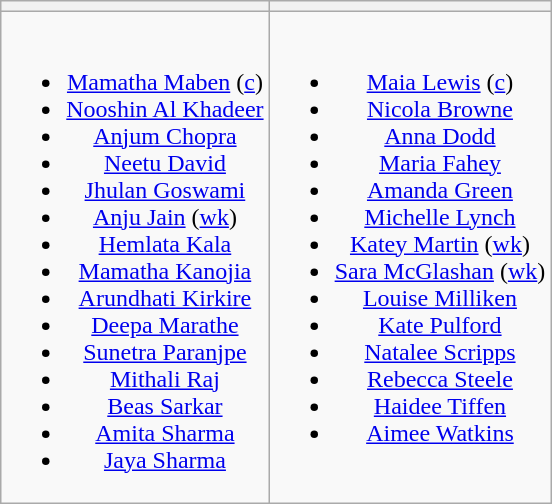<table class="wikitable" style="text-align:center">
<tr>
<th></th>
<th></th>
</tr>
<tr style="vertical-align:top">
<td><br><ul><li><a href='#'>Mamatha Maben</a> (<a href='#'>c</a>)</li><li><a href='#'>Nooshin Al Khadeer</a></li><li><a href='#'>Anjum Chopra</a></li><li><a href='#'>Neetu David</a></li><li><a href='#'>Jhulan Goswami</a></li><li><a href='#'>Anju Jain</a> (<a href='#'>wk</a>)</li><li><a href='#'>Hemlata Kala</a></li><li><a href='#'>Mamatha Kanojia</a></li><li><a href='#'>Arundhati Kirkire</a></li><li><a href='#'>Deepa Marathe</a></li><li><a href='#'>Sunetra Paranjpe</a></li><li><a href='#'>Mithali Raj</a></li><li><a href='#'>Beas Sarkar</a></li><li><a href='#'>Amita Sharma</a></li><li><a href='#'>Jaya Sharma</a></li></ul></td>
<td><br><ul><li><a href='#'>Maia Lewis</a> (<a href='#'>c</a>)</li><li><a href='#'>Nicola Browne</a></li><li><a href='#'>Anna Dodd</a></li><li><a href='#'>Maria Fahey</a></li><li><a href='#'>Amanda Green</a></li><li><a href='#'>Michelle Lynch</a></li><li><a href='#'>Katey Martin</a> (<a href='#'>wk</a>)</li><li><a href='#'>Sara McGlashan</a> (<a href='#'>wk</a>)</li><li><a href='#'>Louise Milliken</a></li><li><a href='#'>Kate Pulford</a></li><li><a href='#'>Natalee Scripps</a></li><li><a href='#'>Rebecca Steele</a></li><li><a href='#'>Haidee Tiffen</a></li><li><a href='#'>Aimee Watkins</a></li></ul></td>
</tr>
</table>
